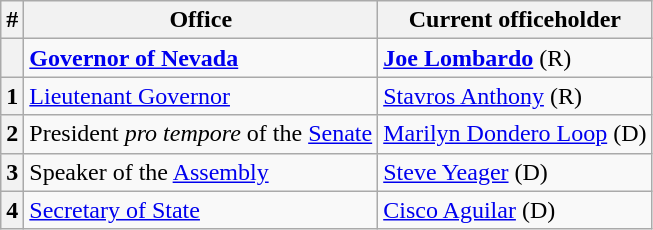<table class=wikitable>
<tr>
<th>#</th>
<th>Office</th>
<th>Current officeholder</th>
</tr>
<tr>
<th></th>
<td><strong><a href='#'>Governor of Nevada</a></strong></td>
<td><strong><a href='#'>Joe Lombardo</a></strong> (R)</td>
</tr>
<tr>
<th>1</th>
<td><a href='#'>Lieutenant Governor</a></td>
<td><a href='#'>Stavros Anthony</a> (R)</td>
</tr>
<tr>
<th>2</th>
<td>President <em>pro tempore</em> of the <a href='#'>Senate</a></td>
<td><a href='#'>Marilyn Dondero Loop</a> (D)</td>
</tr>
<tr>
<th>3</th>
<td>Speaker of the <a href='#'>Assembly</a></td>
<td><a href='#'>Steve Yeager</a> (D)</td>
</tr>
<tr>
<th>4</th>
<td><a href='#'>Secretary of State</a></td>
<td><a href='#'>Cisco Aguilar</a> (D)</td>
</tr>
</table>
